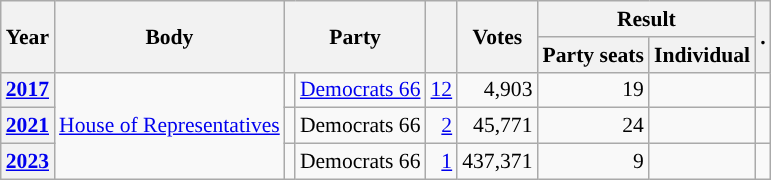<table class="wikitable plainrowheaders sortable" border=2 cellpadding=4 cellspacing=0 style="border: 1px #aaa solid; font-size: 90%; text-align:center;">
<tr>
<th scope="col" rowspan=2>Year</th>
<th scope="col" rowspan=2>Body</th>
<th scope="col" colspan=2 rowspan=2>Party</th>
<th scope="col" rowspan=2></th>
<th scope="col" rowspan=2>Votes</th>
<th scope="colgroup" colspan=2>Result</th>
<th scope="col" rowspan=2 class="unsortable">.</th>
</tr>
<tr>
<th scope="col">Party seats</th>
<th scope="col">Individual</th>
</tr>
<tr>
<th scope="row"><a href='#'>2017</a></th>
<td rowspan="3"><a href='#'>House of Representatives</a></td>
<td style="background-color:"></td>
<td><a href='#'>Democrats 66</a></td>
<td style=text-align:right><a href='#'>12</a></td>
<td style=text-align:right>4,903</td>
<td style=text-align:right>19</td>
<td></td>
<td></td>
</tr>
<tr>
<th scope="row"><a href='#'>2021</a></th>
<td style="background-color:"></td>
<td>Democrats 66</td>
<td style=text-align:right><a href='#'>2</a></td>
<td style=text-align:right>45,771</td>
<td style=text-align:right>24</td>
<td></td>
<td></td>
</tr>
<tr>
<th scope="row"><a href='#'>2023</a></th>
<td style="background-color:"></td>
<td>Democrats 66</td>
<td style=text-align:right><a href='#'>1</a></td>
<td style=text-align:right>437,371</td>
<td style=text-align:right>9</td>
<td></td>
<td></td>
</tr>
</table>
